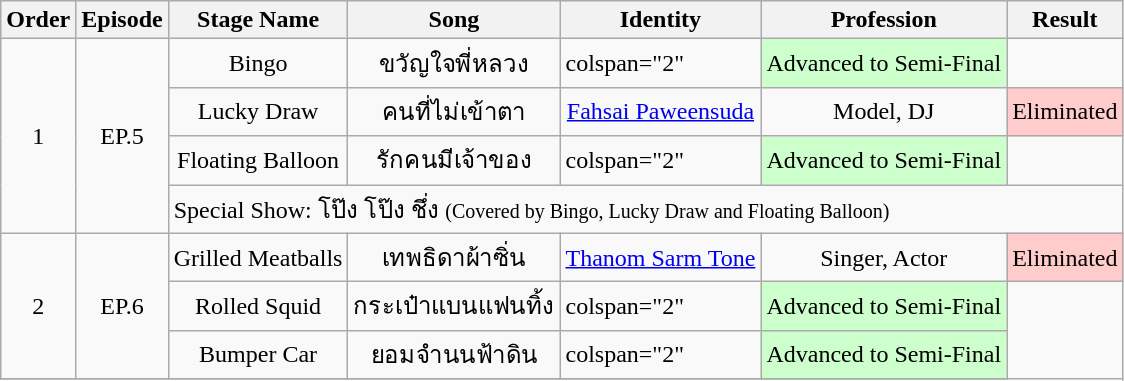<table class="wikitable">
<tr>
<th>Order</th>
<th>Episode</th>
<th>Stage Name</th>
<th>Song</th>
<th>Identity</th>
<th>Profession</th>
<th>Result</th>
</tr>
<tr>
<td rowspan="4" align="center">1</td>
<td rowspan="4" align="center">EP.5</td>
<td style="text-align:center;">Bingo</td>
<td style="text-align:center;">ขวัญใจพี่หลวง</td>
<td>colspan="2"  </td>
<td style="text-align:center; background:#ccffcc;">Advanced to Semi-Final</td>
</tr>
<tr>
<td style="text-align:center;">Lucky Draw</td>
<td style="text-align:center;">คนที่ไม่เข้าตา</td>
<td style="text-align:center;"><a href='#'>Fahsai Paweensuda</a></td>
<td style="text-align:center;">Model, DJ</td>
<td style="text-align:center; background:#ffcccc;">Eliminated</td>
</tr>
<tr>
<td style="text-align:center;">Floating Balloon</td>
<td style="text-align:center;">รักคนมีเจ้าของ</td>
<td>colspan="2"  </td>
<td style="text-align:center; background:#ccffcc;">Advanced to Semi-Final</td>
</tr>
<tr>
<td colspan="5">Special Show: โป๊ง โป๊ง ชึ่ง <small>(Covered by Bingo, Lucky Draw and Floating Balloon)</small></td>
</tr>
<tr>
<td rowspan="3" align="center">2</td>
<td rowspan="3" align="center">EP.6</td>
<td style="text-align:center;">Grilled Meatballs</td>
<td style="text-align:center;">เทพธิดาผ้าซิ่น</td>
<td style="text-align:center;"><a href='#'>Thanom Sarm Tone</a></td>
<td style="text-align:center;">Singer, Actor</td>
<td style="text-align:center; background:#ffcccc;">Eliminated</td>
</tr>
<tr>
<td style="text-align:center;">Rolled Squid</td>
<td style="text-align:center;">กระเป๋าแบนแฟนทิ้ง</td>
<td>colspan="2"  </td>
<td style="text-align:center; background:#ccffcc;">Advanced to Semi-Final</td>
</tr>
<tr>
<td style="text-align:center;">Bumper Car</td>
<td style="text-align:center;">ยอมจำนนฟ้าดิน</td>
<td>colspan="2"  </td>
<td style="text-align:center; background:#ccffcc;">Advanced to Semi-Final</td>
</tr>
<tr>
</tr>
</table>
